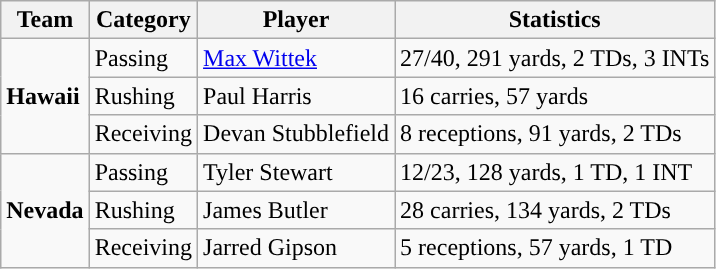<table class="wikitable" style="float: left;">
<tr>
<th>Team</th>
<th>Category</th>
<th>Player</th>
<th>Statistics</th>
</tr>
<tr>
<td rowspan=3><strong>Hawaii</strong></td>
<td>Passing</td>
<td><a href='#'>Max Wittek</a></td>
<td>27/40, 291 yards, 2 TDs, 3 INTs</td>
</tr>
<tr>
<td>Rushing</td>
<td>Paul Harris</td>
<td>16 carries, 57 yards</td>
</tr>
<tr>
<td>Receiving</td>
<td>Devan Stubblefield</td>
<td>8 receptions, 91 yards, 2 TDs</td>
</tr>
<tr>
<td rowspan=3><strong>Nevada</strong></td>
<td>Passing</td>
<td>Tyler Stewart</td>
<td>12/23, 128 yards, 1 TD, 1 INT</td>
</tr>
<tr>
<td>Rushing</td>
<td>James Butler</td>
<td>28 carries, 134 yards, 2 TDs</td>
</tr>
<tr>
<td>Receiving</td>
<td>Jarred Gipson</td>
<td>5 receptions, 57 yards, 1 TD</td>
</tr>
</table>
